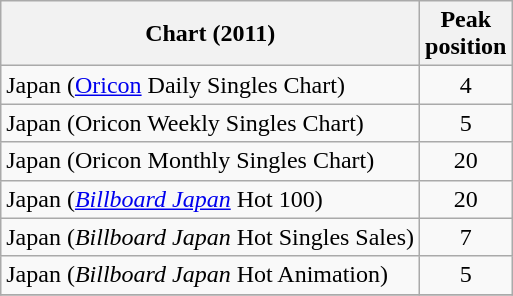<table class="wikitable sortable" border="1">
<tr>
<th>Chart (2011)</th>
<th>Peak<br>position</th>
</tr>
<tr>
<td>Japan (<a href='#'>Oricon</a> Daily Singles Chart)</td>
<td style="text-align:center;">4</td>
</tr>
<tr>
<td>Japan (Oricon Weekly Singles Chart)</td>
<td style="text-align:center;">5</td>
</tr>
<tr>
<td>Japan (Oricon Monthly Singles Chart)</td>
<td style="text-align:center;">20</td>
</tr>
<tr>
<td>Japan (<em><a href='#'>Billboard Japan</a></em> Hot 100)</td>
<td style="text-align:center;">20</td>
</tr>
<tr>
<td>Japan (<em>Billboard Japan</em> Hot Singles Sales)</td>
<td style="text-align:center;">7</td>
</tr>
<tr>
<td>Japan (<em>Billboard Japan</em> Hot Animation)</td>
<td style="text-align:center;">5</td>
</tr>
<tr>
</tr>
</table>
